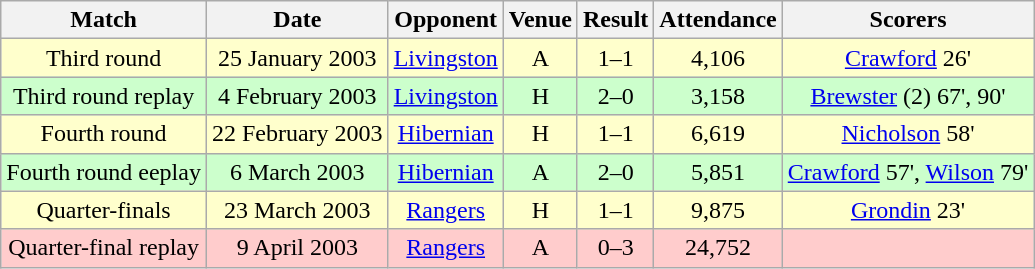<table class="wikitable" style="font-size:100%; text-align:center">
<tr>
<th>Match</th>
<th>Date</th>
<th>Opponent</th>
<th>Venue</th>
<th>Result</th>
<th>Attendance</th>
<th>Scorers</th>
</tr>
<tr style="background: #FFFFCC;">
<td>Third round</td>
<td>25 January 2003</td>
<td><a href='#'>Livingston</a></td>
<td>A</td>
<td>1–1</td>
<td>4,106</td>
<td><a href='#'>Crawford</a> 26'</td>
</tr>
<tr style="background: #CCFFCC;">
<td>Third round replay</td>
<td>4 February 2003</td>
<td><a href='#'>Livingston</a></td>
<td>H</td>
<td>2–0</td>
<td>3,158</td>
<td><a href='#'>Brewster</a> (2) 67', 90'</td>
</tr>
<tr style="background: #FFFFCC;">
<td>Fourth round</td>
<td>22 February 2003</td>
<td><a href='#'>Hibernian</a></td>
<td>H</td>
<td>1–1</td>
<td>6,619</td>
<td><a href='#'>Nicholson</a> 58'</td>
</tr>
<tr style="background: #CCFFCC;">
<td>Fourth round eeplay</td>
<td>6 March 2003</td>
<td><a href='#'>Hibernian</a></td>
<td>A</td>
<td>2–0</td>
<td>5,851</td>
<td><a href='#'>Crawford</a> 57', <a href='#'>Wilson</a> 79'</td>
</tr>
<tr style="background: #FFFFCC;">
<td>Quarter-finals</td>
<td>23 March 2003</td>
<td><a href='#'>Rangers</a></td>
<td>H</td>
<td>1–1</td>
<td>9,875</td>
<td><a href='#'>Grondin</a> 23'</td>
</tr>
<tr style="background: #FFCCCC;">
<td>Quarter-final replay</td>
<td>9 April 2003</td>
<td><a href='#'>Rangers</a></td>
<td>A</td>
<td>0–3</td>
<td>24,752</td>
<td></td>
</tr>
</table>
